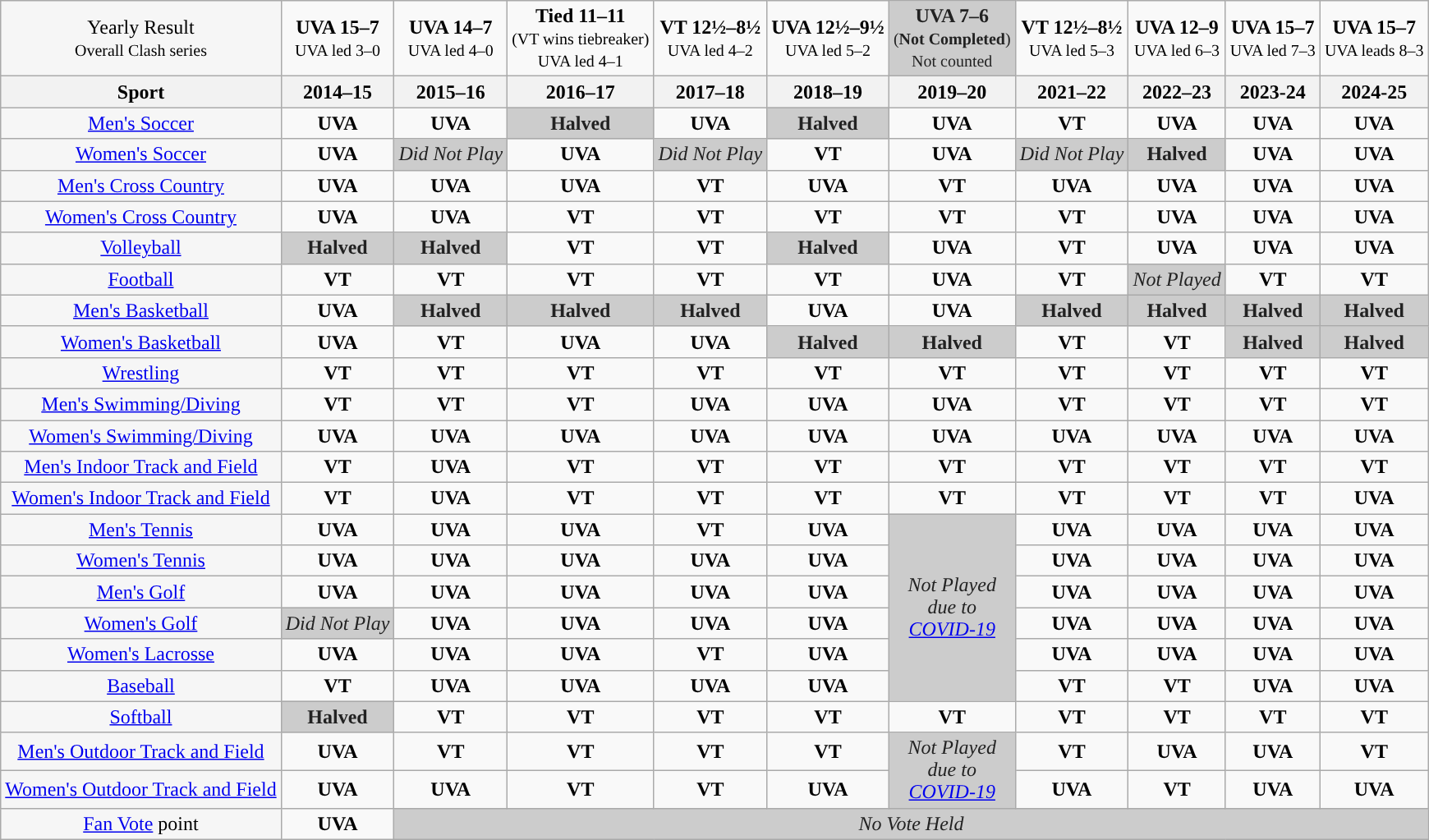<table class="wikitable" style="margin-left: 1em; margin-bottom: 1em; text-align: center">
<tr>
<td style="background: #f6f6f6;">Yearly Result <br><small>Overall Clash series</small></td>
<td><strong>UVA 15–7</strong><br><small>UVA led 3–0</small></td>
<td><strong>UVA 14–7</strong><br><small>UVA led 4–0</small></td>
<td><strong>Tied 11–11</strong><br><small>(VT wins tiebreaker)<br>UVA led 4–1</small></td>
<td><strong>VT 12½–8½</strong><br><small>UVA led 4–2</small></td>
<td><strong>UVA 12½–9½</strong><br><small>UVA led 5–2</small></td>
<td style="background: #cccccc; color:#222"><strong>UVA 7–6</strong><br><small>(<strong>Not Completed</strong>)</small><br><small>Not counted</small></td>
<td><strong>VT 12½–8½</strong><br><small>UVA led 5–3</small></td>
<td><strong>UVA 12–9</strong><br><small>UVA led 6–3</small></td>
<td><strong>UVA 15–7</strong><br><small>UVA led 7–3</small></td>
<td><strong>UVA 15–7</strong><br><small>UVA leads 8–3</small></td>
</tr>
<tr>
<th>Sport</th>
<th>2014–15</th>
<th>2015–16</th>
<th>2016–17</th>
<th>2017–18</th>
<th>2018–19</th>
<th>2019–20</th>
<th>2021–22</th>
<th>2022–23</th>
<th>2023-24</th>
<th>2024-25</th>
</tr>
<tr>
<td style="background: #f6f6f6;"><a href='#'>Men's Soccer</a></td>
<td><strong>UVA</strong></td>
<td><strong>UVA</strong></td>
<td style="background: #cccccc; color:#222222"><strong>Halved</strong></td>
<td><strong>UVA</strong></td>
<td style="background: #cccccc; color:#222222"><strong>Halved</strong></td>
<td><strong>UVA</strong></td>
<td><strong>VT</strong></td>
<td><strong>UVA</strong></td>
<td><strong>UVA</strong></td>
<td><strong>UVA</strong></td>
</tr>
<tr>
<td style="background: #f6f6f6;"><a href='#'>Women's Soccer</a></td>
<td><strong>UVA</strong></td>
<td style="background: #cccccc; color:#222"><em>Did Not Play</em></td>
<td><strong>UVA</strong></td>
<td style="background: #cccccc; color:#222"><em>Did Not Play</em></td>
<td><strong>VT</strong></td>
<td><strong>UVA</strong></td>
<td style="background: #cccccc; color:#222"><em>Did Not Play</em></td>
<td style="background: #cccccc; color:#222222"><strong>Halved</strong></td>
<td><strong>UVA</strong></td>
<td><strong>UVA</strong></td>
</tr>
<tr>
<td style="background: #f6f6f6;"><a href='#'>Men's Cross Country</a></td>
<td><strong>UVA</strong></td>
<td><strong>UVA</strong></td>
<td><strong>UVA</strong></td>
<td><strong>VT</strong></td>
<td><strong>UVA</strong></td>
<td><strong>VT</strong></td>
<td><strong>UVA</strong></td>
<td><strong>UVA</strong></td>
<td><strong>UVA</strong></td>
<td><strong>UVA</strong></td>
</tr>
<tr>
<td style="background: #f6f6f6;"><a href='#'>Women's Cross Country</a></td>
<td><strong>UVA</strong></td>
<td><strong>UVA</strong></td>
<td><strong>VT</strong></td>
<td><strong>VT</strong></td>
<td><strong>VT</strong></td>
<td><strong>VT</strong></td>
<td><strong>VT</strong></td>
<td><strong>UVA</strong></td>
<td><strong>UVA</strong></td>
<td><strong>UVA</strong></td>
</tr>
<tr>
<td style="background: #f6f6f6;"><a href='#'>Volleyball</a></td>
<td style="background: #cccccc; color:#222222"><strong>Halved</strong></td>
<td style="background: #cccccc; color:#222222"><strong>Halved</strong></td>
<td><strong>VT</strong></td>
<td><strong>VT</strong></td>
<td style="background: #cccccc; color:#222222"><strong>Halved</strong></td>
<td><strong>UVA</strong></td>
<td><strong>VT</strong></td>
<td><strong>UVA</strong></td>
<td><strong>UVA</strong></td>
<td><strong>UVA</strong></td>
</tr>
<tr>
<td style="background: #f6f6f6;"><a href='#'>Football</a></td>
<td><strong>VT</strong></td>
<td><strong>VT</strong></td>
<td><strong>VT</strong></td>
<td><strong>VT</strong></td>
<td><strong>VT</strong></td>
<td><strong>UVA</strong></td>
<td><strong>VT</strong></td>
<td style="background: #cccccc; color:#222222"><em>Not Played</em></td>
<td><strong>VT</strong></td>
<td><strong>VT</strong></td>
</tr>
<tr>
<td style="background: #f6f6f6;"><a href='#'>Men's Basketball</a></td>
<td><strong>UVA</strong></td>
<td style="background: #cccccc; color:#222222"><strong>Halved</strong></td>
<td style="background: #cccccc; color:#222222"><strong>Halved</strong></td>
<td style="background: #cccccc; color:#222222"><strong>Halved</strong></td>
<td><strong>UVA</strong></td>
<td><strong>UVA</strong></td>
<td style="background: #cccccc; color:#222222"><strong>Halved</strong></td>
<td style="background: #cccccc; color:#222222"><strong>Halved</strong></td>
<td style="background: #cccccc; color:#222222"><strong>Halved</strong></td>
<td style="background: #cccccc; color:#222222"><strong>Halved</strong></td>
</tr>
<tr>
<td style="background: #f6f6f6;"><a href='#'>Women's Basketball</a></td>
<td><strong>UVA</strong></td>
<td><strong>VT</strong></td>
<td><strong>UVA</strong></td>
<td><strong>UVA</strong></td>
<td style="background: #cccccc; color:#222222"><strong>Halved</strong></td>
<td style="background: #cccccc; color:#222222"><strong>Halved</strong></td>
<td><strong>VT</strong></td>
<td><strong>VT</strong></td>
<td style="background: #cccccc; color:#222222"><strong>Halved</strong></td>
<td style="background: #cccccc; color:#222222"><strong>Halved</strong></td>
</tr>
<tr>
<td style="background: #f6f6f6;"><a href='#'>Wrestling</a></td>
<td><strong>VT</strong></td>
<td><strong>VT</strong></td>
<td><strong>VT</strong></td>
<td><strong>VT</strong></td>
<td><strong>VT</strong></td>
<td><strong>VT</strong></td>
<td><strong>VT</strong></td>
<td><strong>VT</strong></td>
<td><strong>VT</strong></td>
<td><strong>VT</strong></td>
</tr>
<tr>
<td style="background: #f6f6f6;"><a href='#'>Men's Swimming/Diving</a></td>
<td><strong>VT</strong></td>
<td><strong>VT</strong></td>
<td><strong>VT</strong></td>
<td><strong>UVA</strong></td>
<td><strong>UVA</strong></td>
<td><strong>UVA</strong></td>
<td><strong>VT</strong></td>
<td><strong>VT</strong></td>
<td><strong>VT</strong></td>
<td><strong>VT</strong></td>
</tr>
<tr>
<td style="background: #f6f6f6;"><a href='#'>Women's Swimming/Diving</a></td>
<td><strong>UVA</strong></td>
<td><strong>UVA</strong></td>
<td><strong>UVA</strong></td>
<td><strong>UVA</strong></td>
<td><strong>UVA</strong></td>
<td><strong>UVA</strong></td>
<td><strong>UVA</strong></td>
<td><strong>UVA</strong></td>
<td><strong>UVA</strong></td>
<td><strong>UVA</strong></td>
</tr>
<tr>
<td style="background: #f6f6f6;"><a href='#'>Men's Indoor Track and Field</a></td>
<td><strong>VT</strong></td>
<td><strong>UVA</strong></td>
<td><strong>VT</strong></td>
<td><strong>VT</strong></td>
<td><strong>VT</strong></td>
<td><strong>VT</strong></td>
<td><strong>VT</strong></td>
<td><strong>VT</strong></td>
<td><strong>VT</strong></td>
<td><strong>VT</strong></td>
</tr>
<tr>
<td style="background: #f6f6f6;"><a href='#'>Women's Indoor Track and Field</a></td>
<td><strong>VT</strong></td>
<td><strong>UVA</strong></td>
<td><strong>VT</strong></td>
<td><strong>VT</strong></td>
<td><strong>VT</strong></td>
<td><strong>VT</strong></td>
<td><strong>VT</strong></td>
<td><strong>VT</strong></td>
<td><strong>VT</strong></td>
<td><strong>UVA</strong></td>
</tr>
<tr>
<td style="background: #f6f6f6;"><a href='#'>Men's Tennis</a></td>
<td><strong>UVA</strong></td>
<td><strong>UVA</strong></td>
<td><strong>UVA</strong></td>
<td><strong>VT</strong></td>
<td><strong>UVA</strong></td>
<td rowspan = 6 style="background: #cccccc; color:#222"><em>Not Played<br>due to<br><a href='#'>COVID-19</a></em></td>
<td><strong>UVA</strong></td>
<td><strong>UVA</strong></td>
<td><strong>UVA</strong></td>
<td><strong>UVA</strong></td>
</tr>
<tr>
<td style="background: #f6f6f6;"><a href='#'>Women's Tennis</a></td>
<td><strong>UVA</strong></td>
<td><strong>UVA</strong></td>
<td><strong>UVA</strong></td>
<td><strong>UVA</strong></td>
<td><strong>UVA</strong></td>
<td><strong>UVA</strong></td>
<td><strong>UVA</strong></td>
<td><strong>UVA</strong></td>
<td><strong>UVA</strong></td>
</tr>
<tr>
<td style="background: #f6f6f6;"><a href='#'>Men's Golf</a></td>
<td><strong>UVA</strong></td>
<td><strong>UVA</strong></td>
<td><strong>UVA</strong></td>
<td><strong>UVA</strong></td>
<td><strong>UVA</strong></td>
<td><strong>UVA</strong></td>
<td><strong>UVA</strong></td>
<td><strong>UVA</strong></td>
<td><strong>UVA</strong></td>
</tr>
<tr>
<td style="background: #f6f6f6;"><a href='#'>Women's Golf</a></td>
<td style="background: #cccccc; color:#222"><em>Did Not Play</em></td>
<td><strong>UVA</strong></td>
<td><strong>UVA</strong></td>
<td><strong>UVA</strong></td>
<td><strong>UVA</strong></td>
<td><strong>UVA</strong></td>
<td><strong>UVA</strong></td>
<td><strong>UVA</strong></td>
<td><strong>UVA</strong></td>
</tr>
<tr>
<td style="background: #f6f6f6;"><a href='#'>Women's Lacrosse</a></td>
<td><strong>UVA</strong></td>
<td><strong>UVA</strong></td>
<td><strong>UVA</strong></td>
<td><strong>VT</strong></td>
<td><strong>UVA</strong></td>
<td><strong>UVA</strong></td>
<td><strong>UVA</strong></td>
<td><strong>UVA</strong></td>
<td><strong>UVA</strong></td>
</tr>
<tr>
<td style="background: #f6f6f6;"><a href='#'>Baseball</a></td>
<td><strong>VT</strong></td>
<td><strong>UVA</strong></td>
<td><strong>UVA</strong></td>
<td><strong>UVA</strong></td>
<td><strong>UVA</strong></td>
<td><strong>VT</strong></td>
<td><strong>VT</strong></td>
<td><strong>UVA</strong></td>
<td><strong>UVA</strong></td>
</tr>
<tr>
<td style="background: #f6f6f6;"><a href='#'>Softball</a></td>
<td style="background: #cccccc; color:#222222"><strong>Halved</strong></td>
<td><strong>VT</strong></td>
<td><strong>VT</strong></td>
<td><strong>VT</strong></td>
<td><strong>VT</strong></td>
<td><strong>VT</strong></td>
<td><strong>VT</strong></td>
<td><strong>VT</strong></td>
<td><strong>VT</strong></td>
<td><strong>VT</strong></td>
</tr>
<tr>
<td style="background: #f6f6f6;"><a href='#'>Men's Outdoor Track and Field</a></td>
<td><strong>UVA</strong></td>
<td><strong>VT</strong></td>
<td><strong>VT</strong></td>
<td><strong>VT</strong></td>
<td><strong>VT</strong></td>
<td rowspan = 2 style="background: #cccccc; color:#222"><em>Not Played<br>due to<br><a href='#'>COVID-19</a></em></td>
<td><strong>VT</strong></td>
<td><strong>UVA</strong></td>
<td><strong>UVA</strong></td>
<td><strong>VT</strong></td>
</tr>
<tr>
<td style="background: #f6f6f6;"><a href='#'>Women's Outdoor Track and Field</a></td>
<td><strong>UVA</strong></td>
<td><strong>UVA</strong></td>
<td><strong>VT</strong></td>
<td><strong>VT</strong></td>
<td><strong>UVA</strong></td>
<td><strong>UVA</strong></td>
<td><strong>VT</strong></td>
<td><strong>UVA</strong></td>
<td><strong>UVA</strong></td>
</tr>
<tr>
<td style="background: #f6f6f6;"><a href='#'>Fan Vote</a> point</td>
<td><strong>UVA</strong></td>
<td colspan = 9 style="background: #cccccc; color:#222222"><em>No Vote Held</em></td>
</tr>
</table>
